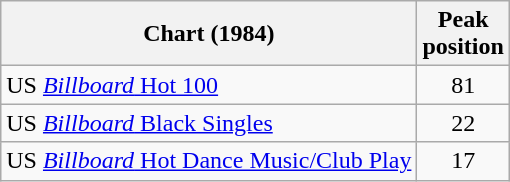<table class="wikitable sortable">
<tr>
<th>Chart (1984)</th>
<th align="center">Peak<br>position</th>
</tr>
<tr>
<td>US <a href='#'><em>Billboard</em> Hot 100</a></td>
<td align="center">81</td>
</tr>
<tr>
<td>US <a href='#'><em>Billboard</em> Black Singles</a></td>
<td align="center">22</td>
</tr>
<tr>
<td>US <a href='#'><em>Billboard</em> Hot Dance Music/Club Play</a></td>
<td align="center">17</td>
</tr>
</table>
